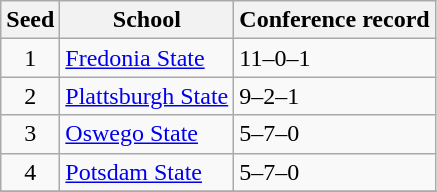<table class="wikitable">
<tr>
<th>Seed</th>
<th>School</th>
<th>Conference record</th>
</tr>
<tr>
<td align=center>1</td>
<td><a href='#'>Fredonia State</a></td>
<td>11–0–1</td>
</tr>
<tr>
<td align=center>2</td>
<td><a href='#'>Plattsburgh State</a></td>
<td>9–2–1</td>
</tr>
<tr>
<td align=center>3</td>
<td><a href='#'>Oswego State</a></td>
<td>5–7–0</td>
</tr>
<tr>
<td align=center>4</td>
<td><a href='#'>Potsdam State</a></td>
<td>5–7–0</td>
</tr>
<tr>
</tr>
</table>
